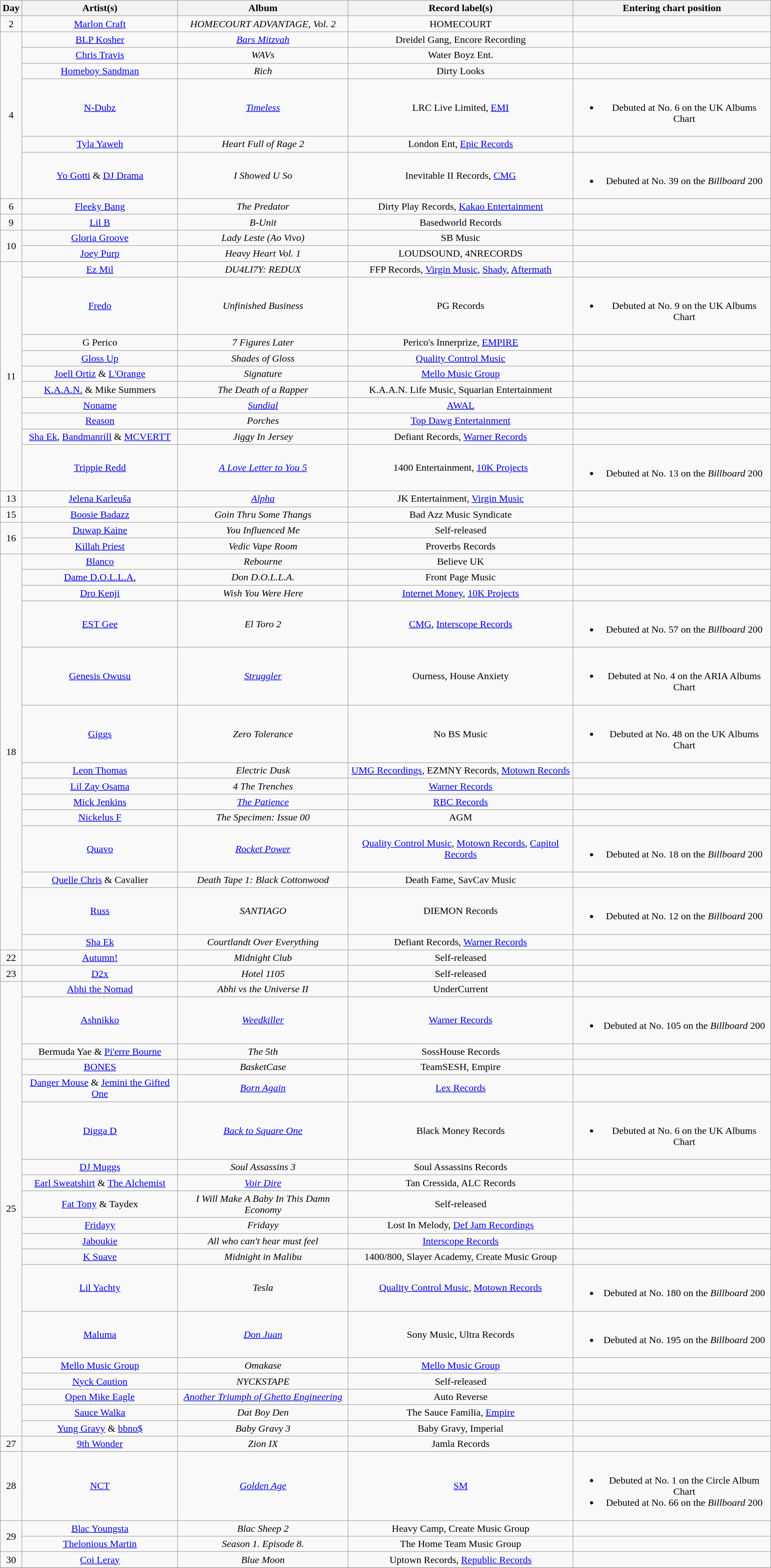<table class="wikitable" style="text-align:center;">
<tr>
<th scope="col">Day</th>
<th scope="col">Artist(s)</th>
<th scope="col">Album</th>
<th scope="col">Record label(s)</th>
<th scope="col">Entering chart position</th>
</tr>
<tr>
<td>2</td>
<td><a href='#'>Marlon Craft</a></td>
<td><em>HOMECOURT ADVANTAGE, Vol. 2</em></td>
<td>HOMECOURT</td>
<td></td>
</tr>
<tr>
<td rowspan="6">4</td>
<td><a href='#'>BLP Kosher</a></td>
<td><em><a href='#'>Bars Mitzvah</a></em></td>
<td>Dreidel Gang, Encore Recording</td>
<td></td>
</tr>
<tr>
<td><a href='#'>Chris Travis</a></td>
<td><em>WAVs</em></td>
<td>Water Boyz Ent.</td>
<td></td>
</tr>
<tr>
<td><a href='#'>Homeboy Sandman</a></td>
<td><em>Rich</em></td>
<td>Dirty Looks</td>
<td></td>
</tr>
<tr>
<td><a href='#'>N-Dubz</a></td>
<td><em><a href='#'>Timeless</a></em></td>
<td>LRC Live Limited, <a href='#'>EMI</a></td>
<td><br><ul><li>Debuted at No. 6 on the UK Albums Chart</li></ul></td>
</tr>
<tr>
<td><a href='#'>Tyla Yaweh</a></td>
<td><em>Heart Full of Rage 2</em></td>
<td>London Ent, <a href='#'>Epic Records</a></td>
<td></td>
</tr>
<tr>
<td><a href='#'>Yo Gotti</a> & <a href='#'>DJ Drama</a></td>
<td><em>I Showed U So</em></td>
<td>Inevitable II Records, <a href='#'>CMG</a></td>
<td><br><ul><li>Debuted at No. 39 on the <em>Billboard</em> 200</li></ul></td>
</tr>
<tr>
<td>6</td>
<td><a href='#'>Fleeky Bang</a></td>
<td><em>The Predator</em></td>
<td>Dirty Play Records, <a href='#'>Kakao Entertainment</a></td>
<td></td>
</tr>
<tr>
<td>9</td>
<td><a href='#'>Lil B</a></td>
<td><em>B-Unit</em></td>
<td>Basedworld Records</td>
<td></td>
</tr>
<tr>
<td rowspan="2">10</td>
<td><a href='#'>Gloria Groove</a></td>
<td><em>Lady Leste (Ao Vivo)</em></td>
<td>SB Music</td>
<td></td>
</tr>
<tr>
<td><a href='#'>Joey Purp</a></td>
<td><em>Heavy Heart Vol. 1</em></td>
<td>LOUDSOUND, 4NRECORDS</td>
<td></td>
</tr>
<tr>
<td rowspan="10">11</td>
<td><a href='#'>Ez Mil</a></td>
<td><em>DU4LI7Y: REDUX</em></td>
<td>FFP Records, <a href='#'>Virgin Music</a>, <a href='#'>Shady</a>, <a href='#'>Aftermath</a></td>
<td></td>
</tr>
<tr>
<td><a href='#'>Fredo</a></td>
<td><em>Unfinished Business</em></td>
<td>PG Records</td>
<td><br><ul><li>Debuted at No. 9 on the UK Albums Chart</li></ul></td>
</tr>
<tr>
<td>G Perico</td>
<td><em>7 Figures Later</em></td>
<td>Perico's Innerprize, <a href='#'>EMPIRE</a></td>
<td></td>
</tr>
<tr>
<td><a href='#'>Gloss Up</a></td>
<td><em>Shades of Gloss</em></td>
<td><a href='#'>Quality Control Music</a></td>
<td></td>
</tr>
<tr>
<td><a href='#'>Joell Ortiz</a> & <a href='#'>L'Orange</a></td>
<td><em>Signature</em></td>
<td><a href='#'>Mello Music Group</a></td>
<td></td>
</tr>
<tr>
<td><a href='#'>K.A.A.N.</a> & Mike Summers</td>
<td><em>The Death of a Rapper</em></td>
<td>K.A.A.N. Life Music, Squarian Entertainment</td>
<td></td>
</tr>
<tr>
<td><a href='#'>Noname</a></td>
<td><em><a href='#'>Sundial</a></em></td>
<td><a href='#'>AWAL</a></td>
<td></td>
</tr>
<tr>
<td><a href='#'>Reason</a></td>
<td><em>Porches</em></td>
<td><a href='#'>Top Dawg Entertainment</a></td>
<td></td>
</tr>
<tr>
<td><a href='#'>Sha Ek</a>, <a href='#'>Bandmanrill</a> & <a href='#'>MCVERTT</a></td>
<td><em>Jiggy In Jersey</em></td>
<td>Defiant Records, <a href='#'>Warner Records</a></td>
<td></td>
</tr>
<tr>
<td><a href='#'>Trippie Redd</a></td>
<td><em><a href='#'>A Love Letter to You 5</a></em></td>
<td>1400 Entertainment, <a href='#'>10K Projects</a></td>
<td><br><ul><li>Debuted at No. 13 on the <em>Billboard</em> 200</li></ul></td>
</tr>
<tr>
<td>13</td>
<td><a href='#'>Jelena Karleuša</a></td>
<td><em><a href='#'>Alpha</a></em></td>
<td>JK Entertainment, <a href='#'>Virgin Music</a></td>
<td></td>
</tr>
<tr>
<td>15</td>
<td><a href='#'>Boosie Badazz</a></td>
<td><em>Goin Thru Some Thangs</em></td>
<td>Bad Azz Music Syndicate</td>
<td></td>
</tr>
<tr>
<td rowspan="2">16</td>
<td><a href='#'>Duwap Kaine</a></td>
<td><em>You Influenced Me</em></td>
<td>Self-released</td>
<td></td>
</tr>
<tr>
<td><a href='#'>Killah Priest</a></td>
<td><em>Vedic Vape Room</em></td>
<td>Proverbs Records</td>
<td></td>
</tr>
<tr>
<td rowspan="14">18</td>
<td><a href='#'>Blanco</a></td>
<td><em>Rebourne</em></td>
<td>Believe UK</td>
<td></td>
</tr>
<tr>
<td><a href='#'>Dame D.O.L.L.A.</a></td>
<td><em>Don D.O.L.L.A.</em></td>
<td>Front Page Music</td>
<td></td>
</tr>
<tr>
<td><a href='#'>Dro Kenji</a></td>
<td><em>Wish You Were Here</em></td>
<td><a href='#'>Internet Money</a>, <a href='#'>10K Projects</a></td>
<td></td>
</tr>
<tr>
<td><a href='#'>EST Gee</a></td>
<td><em>El Toro 2</em></td>
<td><a href='#'>CMG</a>, <a href='#'>Interscope Records</a></td>
<td><br><ul><li>Debuted at No. 57 on the <em>Billboard</em> 200</li></ul></td>
</tr>
<tr>
<td><a href='#'>Genesis Owusu</a></td>
<td><em><a href='#'>Struggler</a></em></td>
<td>Ourness, House Anxiety</td>
<td><br><ul><li>Debuted at No. 4 on the ARIA Albums Chart</li></ul></td>
</tr>
<tr>
<td><a href='#'>Giggs</a></td>
<td><em>Zero Tolerance</em></td>
<td>No BS Music</td>
<td><br><ul><li>Debuted at No. 48 on the UK Albums Chart</li></ul></td>
</tr>
<tr>
<td><a href='#'>Leon Thomas</a></td>
<td><em>Electric Dusk</em></td>
<td><a href='#'>UMG Recordings</a>, EZMNY Records, <a href='#'>Motown Records</a></td>
<td></td>
</tr>
<tr>
<td><a href='#'>Lil Zay Osama</a></td>
<td><em>4 The Trenches</em></td>
<td><a href='#'>Warner Records</a></td>
<td></td>
</tr>
<tr>
<td><a href='#'>Mick Jenkins</a></td>
<td><em><a href='#'>The Patience</a></em></td>
<td><a href='#'>RBC Records</a></td>
<td></td>
</tr>
<tr>
<td><a href='#'>Nickelus F</a></td>
<td><em>The Specimen: Issue 00</em></td>
<td>AGM</td>
<td></td>
</tr>
<tr>
<td><a href='#'>Quavo</a></td>
<td><em><a href='#'>Rocket Power</a></em></td>
<td><a href='#'>Quality Control Music</a>, <a href='#'>Motown Records</a>, <a href='#'>Capitol Records</a></td>
<td><br><ul><li>Debuted at No. 18 on the <em>Billboard</em> 200</li></ul></td>
</tr>
<tr>
<td><a href='#'>Quelle Chris</a> & Cavalier</td>
<td><em>Death Tape 1: Black Cottonwood</em></td>
<td>Death Fame, SavCav Music</td>
<td></td>
</tr>
<tr>
<td><a href='#'>Russ</a></td>
<td><em>SANTIAGO</em></td>
<td>DIEMON Records</td>
<td><br><ul><li>Debuted at No. 12 on the <em>Billboard</em> 200</li></ul></td>
</tr>
<tr>
<td><a href='#'>Sha Ek</a></td>
<td><em>Courtlandt Over Everything</em></td>
<td>Defiant Records, <a href='#'>Warner Records</a></td>
<td></td>
</tr>
<tr>
<td>22</td>
<td><a href='#'>Autumn!</a></td>
<td><em>Midnight Club</em></td>
<td>Self-released</td>
<td></td>
</tr>
<tr>
<td>23</td>
<td><a href='#'>D2x</a></td>
<td><em>Hotel 1105</em></td>
<td>Self-released</td>
<td></td>
</tr>
<tr>
<td rowspan="19">25</td>
<td><a href='#'>Abhi the Nomad</a></td>
<td><em>Abhi vs the Universe II</em></td>
<td>UnderCurrent</td>
<td></td>
</tr>
<tr>
<td><a href='#'>Ashnikko</a></td>
<td><em><a href='#'>Weedkiller</a></em></td>
<td><a href='#'>Warner Records</a></td>
<td><br><ul><li>Debuted at No. 105 on the <em>Billboard</em> 200</li></ul></td>
</tr>
<tr>
<td>Bermuda Yae & <a href='#'>Pi'erre Bourne</a></td>
<td><em>The 5th</em></td>
<td>SossHouse Records</td>
<td></td>
</tr>
<tr>
<td><a href='#'>BONES</a></td>
<td><em>BasketCase</em></td>
<td>TeamSESH, Empire</td>
<td></td>
</tr>
<tr>
<td><a href='#'>Danger Mouse</a> & <a href='#'>Jemini the Gifted One</a></td>
<td><em><a href='#'>Born Again</a></em></td>
<td><a href='#'>Lex Records</a></td>
<td></td>
</tr>
<tr>
<td><a href='#'>Digga D</a></td>
<td><em><a href='#'>Back to Square One</a></em></td>
<td>Black Money Records</td>
<td><br><ul><li>Debuted at No. 6 on the UK Albums Chart</li></ul></td>
</tr>
<tr>
<td><a href='#'>DJ Muggs</a></td>
<td><em>Soul Assassins 3</em></td>
<td>Soul Assassins Records</td>
<td></td>
</tr>
<tr>
<td><a href='#'>Earl Sweatshirt</a> & <a href='#'>The Alchemist</a></td>
<td><em><a href='#'>Voir Dire</a></em></td>
<td>Tan Cressida, ALC Records</td>
<td></td>
</tr>
<tr>
<td><a href='#'>Fat Tony</a> & Taydex</td>
<td><em>I Will Make A Baby In This Damn Economy</em></td>
<td>Self-released</td>
<td></td>
</tr>
<tr>
<td><a href='#'>Fridayy</a></td>
<td><em>Fridayy</em></td>
<td>Lost In Melody, <a href='#'>Def Jam Recordings</a></td>
<td></td>
</tr>
<tr>
<td><a href='#'>Jaboukie</a></td>
<td><em>All who can't hear must feel</em></td>
<td><a href='#'>Interscope Records</a></td>
<td></td>
</tr>
<tr>
<td><a href='#'>K Suave</a></td>
<td><em>Midnight in Malibu</em></td>
<td>1400/800, Slayer Academy, Create Music Group</td>
<td></td>
</tr>
<tr>
<td><a href='#'>Lil Yachty</a></td>
<td><em>Tesla</em></td>
<td><a href='#'>Quality Control Music</a>, <a href='#'>Motown Records</a></td>
<td><br><ul><li>Debuted at No. 180 on the <em>Billboard</em> 200</li></ul></td>
</tr>
<tr>
<td><a href='#'>Maluma</a></td>
<td><em><a href='#'>Don Juan</a></em></td>
<td>Sony Music, Ultra Records</td>
<td><br><ul><li>Debuted at No. 195 on the <em>Billboard</em> 200</li></ul></td>
</tr>
<tr>
<td><a href='#'>Mello Music Group</a></td>
<td><em>Omakase</em></td>
<td><a href='#'>Mello Music Group</a></td>
<td></td>
</tr>
<tr>
<td><a href='#'>Nyck Caution</a></td>
<td><em>NYCKSTAPE</em></td>
<td>Self-released</td>
<td></td>
</tr>
<tr>
<td><a href='#'>Open Mike Eagle</a></td>
<td><em><a href='#'>Another Triumph of Ghetto Engineering</a></em></td>
<td>Auto Reverse</td>
<td></td>
</tr>
<tr>
<td><a href='#'>Sauce Walka</a></td>
<td><em>Dat Boy Den</em></td>
<td>The Sauce Familia, <a href='#'>Empire</a></td>
<td></td>
</tr>
<tr>
<td><a href='#'>Yung Gravy</a> & <a href='#'>bbno$</a></td>
<td><em>Baby Gravy 3</em></td>
<td>Baby Gravy, Imperial</td>
<td></td>
</tr>
<tr>
<td>27</td>
<td><a href='#'>9th Wonder</a></td>
<td><em>Zion IX</em></td>
<td>Jamla Records</td>
<td></td>
</tr>
<tr>
<td>28</td>
<td><a href='#'>NCT</a></td>
<td><em><a href='#'>Golden Age</a></em></td>
<td><a href='#'>SM</a></td>
<td><br><ul><li>Debuted at No. 1 on the Circle Album Chart</li><li>Debuted at No. 66 on the <em>Billboard</em> 200</li></ul></td>
</tr>
<tr>
<td rowspan="2">29</td>
<td><a href='#'>Blac Youngsta</a></td>
<td><em>Blac Sheep 2</em></td>
<td>Heavy Camp, Create Music Group</td>
<td></td>
</tr>
<tr>
<td><a href='#'>Thelonious Martin</a></td>
<td><em>Season 1. Episode 8.</em></td>
<td>The Home Team Music Group</td>
<td></td>
</tr>
<tr>
<td>30</td>
<td><a href='#'>Coi Leray</a></td>
<td><em>Blue Moon</em></td>
<td>Uptown Records, <a href='#'>Republic Records</a></td>
<td></td>
</tr>
<tr>
</tr>
</table>
